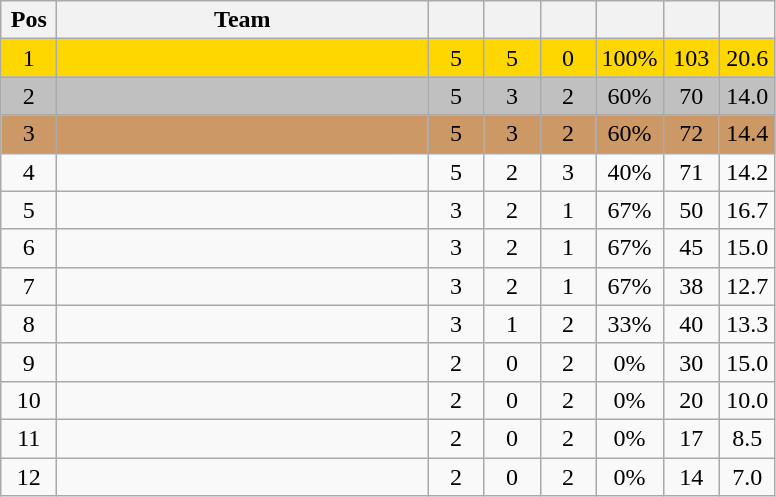<table class="wikitable" style="text-align:center">
<tr>
<th width=30>Pos</th>
<th width=240>Team</th>
<th width=30></th>
<th width=30></th>
<th width=30></th>
<th width=30></th>
<th width=30></th>
<th width=30></th>
</tr>
<tr bgcolor=gold>
<td>1</td>
<td align=left></td>
<td>5</td>
<td>5</td>
<td>0</td>
<td>100%</td>
<td>103</td>
<td>20.6</td>
</tr>
<tr bgcolor=silver>
<td>2</td>
<td align=left></td>
<td>5</td>
<td>3</td>
<td>2</td>
<td>60%</td>
<td>70</td>
<td>14.0</td>
</tr>
<tr bgcolor=cc9966>
<td>3</td>
<td align=left></td>
<td>5</td>
<td>3</td>
<td>2</td>
<td>60%</td>
<td>72</td>
<td>14.4</td>
</tr>
<tr>
<td>4</td>
<td align=left></td>
<td>5</td>
<td>2</td>
<td>3</td>
<td>40%</td>
<td>71</td>
<td>14.2</td>
</tr>
<tr>
<td>5</td>
<td align=left></td>
<td>3</td>
<td>2</td>
<td>1</td>
<td>67%</td>
<td>50</td>
<td>16.7</td>
</tr>
<tr>
<td>6</td>
<td align=left></td>
<td>3</td>
<td>2</td>
<td>1</td>
<td>67%</td>
<td>45</td>
<td>15.0</td>
</tr>
<tr>
<td>7</td>
<td align=left></td>
<td>3</td>
<td>2</td>
<td>1</td>
<td>67%</td>
<td>38</td>
<td>12.7</td>
</tr>
<tr>
<td>8</td>
<td align=left></td>
<td>3</td>
<td>1</td>
<td>2</td>
<td>33%</td>
<td>40</td>
<td>13.3</td>
</tr>
<tr>
<td>9</td>
<td align=left></td>
<td>2</td>
<td>0</td>
<td>2</td>
<td>0%</td>
<td>30</td>
<td>15.0</td>
</tr>
<tr>
<td>10</td>
<td align=left></td>
<td>2</td>
<td>0</td>
<td>2</td>
<td>0%</td>
<td>20</td>
<td>10.0</td>
</tr>
<tr>
<td>11</td>
<td align=left></td>
<td>2</td>
<td>0</td>
<td>2</td>
<td>0%</td>
<td>17</td>
<td>8.5</td>
</tr>
<tr>
<td>12</td>
<td align=left></td>
<td>2</td>
<td>0</td>
<td>2</td>
<td>0%</td>
<td>14</td>
<td>7.0</td>
</tr>
</table>
